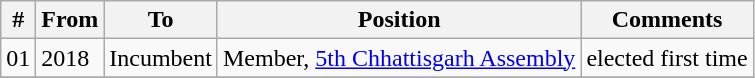<table class="wikitable sortable">
<tr>
<th>#</th>
<th>From</th>
<th>To</th>
<th>Position</th>
<th>Comments</th>
</tr>
<tr>
<td>01</td>
<td>2018</td>
<td>Incumbent</td>
<td>Member, <a href='#'>5th Chhattisgarh Assembly</a></td>
<td>elected first time</td>
</tr>
<tr>
</tr>
</table>
